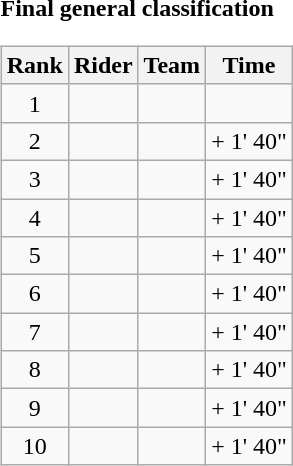<table>
<tr>
<td><strong>Final general classification</strong><br><table class="wikitable">
<tr>
<th scope="col">Rank</th>
<th scope="col">Rider</th>
<th scope="col">Team</th>
<th scope="col">Time</th>
</tr>
<tr>
<td style="text-align:center;">1</td>
<td></td>
<td></td>
<td style="text-align:right;"></td>
</tr>
<tr>
<td style="text-align:center;">2</td>
<td></td>
<td></td>
<td style="text-align:right;">+ 1' 40"</td>
</tr>
<tr>
<td style="text-align:center;">3</td>
<td></td>
<td></td>
<td style="text-align:right;">+ 1' 40"</td>
</tr>
<tr>
<td style="text-align:center;">4</td>
<td></td>
<td></td>
<td style="text-align:right;">+ 1' 40"</td>
</tr>
<tr>
<td style="text-align:center;">5</td>
<td></td>
<td></td>
<td style="text-align:right;">+ 1' 40"</td>
</tr>
<tr>
<td style="text-align:center;">6</td>
<td></td>
<td></td>
<td style="text-align:right;">+ 1' 40"</td>
</tr>
<tr>
<td style="text-align:center;">7</td>
<td></td>
<td></td>
<td style="text-align:right;">+ 1' 40"</td>
</tr>
<tr>
<td style="text-align:center;">8</td>
<td></td>
<td></td>
<td style="text-align:right;">+ 1' 40"</td>
</tr>
<tr>
<td style="text-align:center;">9</td>
<td></td>
<td></td>
<td style="text-align:right;">+ 1' 40"</td>
</tr>
<tr>
<td style="text-align:center;">10</td>
<td></td>
<td></td>
<td style="text-align:right;">+ 1' 40"</td>
</tr>
</table>
</td>
</tr>
</table>
